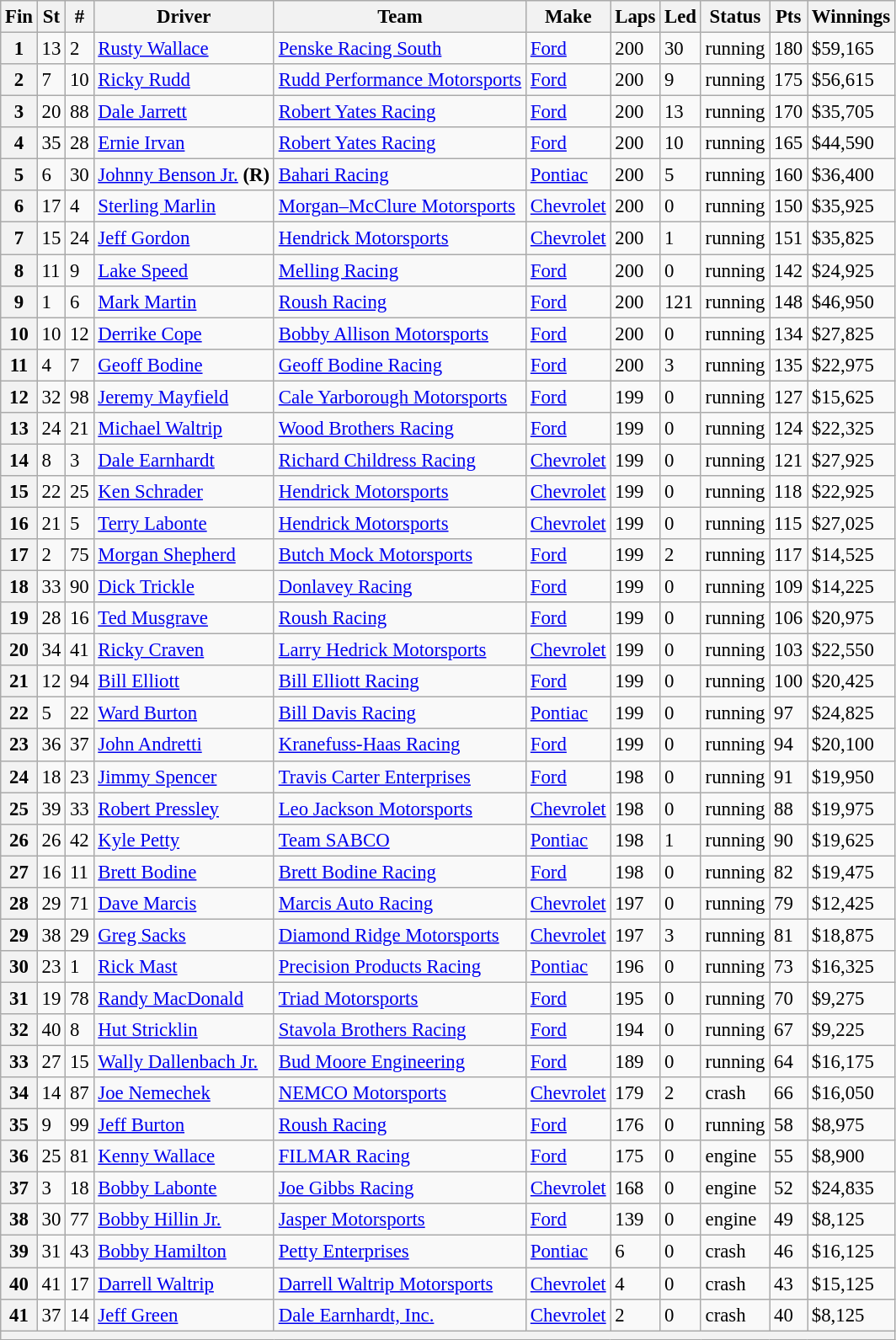<table class="wikitable" style="font-size:95%">
<tr>
<th>Fin</th>
<th>St</th>
<th>#</th>
<th>Driver</th>
<th>Team</th>
<th>Make</th>
<th>Laps</th>
<th>Led</th>
<th>Status</th>
<th>Pts</th>
<th>Winnings</th>
</tr>
<tr>
<th>1</th>
<td>13</td>
<td>2</td>
<td><a href='#'>Rusty Wallace</a></td>
<td><a href='#'>Penske Racing South</a></td>
<td><a href='#'>Ford</a></td>
<td>200</td>
<td>30</td>
<td>running</td>
<td>180</td>
<td>$59,165</td>
</tr>
<tr>
<th>2</th>
<td>7</td>
<td>10</td>
<td><a href='#'>Ricky Rudd</a></td>
<td><a href='#'>Rudd Performance Motorsports</a></td>
<td><a href='#'>Ford</a></td>
<td>200</td>
<td>9</td>
<td>running</td>
<td>175</td>
<td>$56,615</td>
</tr>
<tr>
<th>3</th>
<td>20</td>
<td>88</td>
<td><a href='#'>Dale Jarrett</a></td>
<td><a href='#'>Robert Yates Racing</a></td>
<td><a href='#'>Ford</a></td>
<td>200</td>
<td>13</td>
<td>running</td>
<td>170</td>
<td>$35,705</td>
</tr>
<tr>
<th>4</th>
<td>35</td>
<td>28</td>
<td><a href='#'>Ernie Irvan</a></td>
<td><a href='#'>Robert Yates Racing</a></td>
<td><a href='#'>Ford</a></td>
<td>200</td>
<td>10</td>
<td>running</td>
<td>165</td>
<td>$44,590</td>
</tr>
<tr>
<th>5</th>
<td>6</td>
<td>30</td>
<td><a href='#'>Johnny Benson Jr.</a> <strong>(R)</strong></td>
<td><a href='#'>Bahari Racing</a></td>
<td><a href='#'>Pontiac</a></td>
<td>200</td>
<td>5</td>
<td>running</td>
<td>160</td>
<td>$36,400</td>
</tr>
<tr>
<th>6</th>
<td>17</td>
<td>4</td>
<td><a href='#'>Sterling Marlin</a></td>
<td><a href='#'>Morgan–McClure Motorsports</a></td>
<td><a href='#'>Chevrolet</a></td>
<td>200</td>
<td>0</td>
<td>running</td>
<td>150</td>
<td>$35,925</td>
</tr>
<tr>
<th>7</th>
<td>15</td>
<td>24</td>
<td><a href='#'>Jeff Gordon</a></td>
<td><a href='#'>Hendrick Motorsports</a></td>
<td><a href='#'>Chevrolet</a></td>
<td>200</td>
<td>1</td>
<td>running</td>
<td>151</td>
<td>$35,825</td>
</tr>
<tr>
<th>8</th>
<td>11</td>
<td>9</td>
<td><a href='#'>Lake Speed</a></td>
<td><a href='#'>Melling Racing</a></td>
<td><a href='#'>Ford</a></td>
<td>200</td>
<td>0</td>
<td>running</td>
<td>142</td>
<td>$24,925</td>
</tr>
<tr>
<th>9</th>
<td>1</td>
<td>6</td>
<td><a href='#'>Mark Martin</a></td>
<td><a href='#'>Roush Racing</a></td>
<td><a href='#'>Ford</a></td>
<td>200</td>
<td>121</td>
<td>running</td>
<td>148</td>
<td>$46,950</td>
</tr>
<tr>
<th>10</th>
<td>10</td>
<td>12</td>
<td><a href='#'>Derrike Cope</a></td>
<td><a href='#'>Bobby Allison Motorsports</a></td>
<td><a href='#'>Ford</a></td>
<td>200</td>
<td>0</td>
<td>running</td>
<td>134</td>
<td>$27,825</td>
</tr>
<tr>
<th>11</th>
<td>4</td>
<td>7</td>
<td><a href='#'>Geoff Bodine</a></td>
<td><a href='#'>Geoff Bodine Racing</a></td>
<td><a href='#'>Ford</a></td>
<td>200</td>
<td>3</td>
<td>running</td>
<td>135</td>
<td>$22,975</td>
</tr>
<tr>
<th>12</th>
<td>32</td>
<td>98</td>
<td><a href='#'>Jeremy Mayfield</a></td>
<td><a href='#'>Cale Yarborough Motorsports</a></td>
<td><a href='#'>Ford</a></td>
<td>199</td>
<td>0</td>
<td>running</td>
<td>127</td>
<td>$15,625</td>
</tr>
<tr>
<th>13</th>
<td>24</td>
<td>21</td>
<td><a href='#'>Michael Waltrip</a></td>
<td><a href='#'>Wood Brothers Racing</a></td>
<td><a href='#'>Ford</a></td>
<td>199</td>
<td>0</td>
<td>running</td>
<td>124</td>
<td>$22,325</td>
</tr>
<tr>
<th>14</th>
<td>8</td>
<td>3</td>
<td><a href='#'>Dale Earnhardt</a></td>
<td><a href='#'>Richard Childress Racing</a></td>
<td><a href='#'>Chevrolet</a></td>
<td>199</td>
<td>0</td>
<td>running</td>
<td>121</td>
<td>$27,925</td>
</tr>
<tr>
<th>15</th>
<td>22</td>
<td>25</td>
<td><a href='#'>Ken Schrader</a></td>
<td><a href='#'>Hendrick Motorsports</a></td>
<td><a href='#'>Chevrolet</a></td>
<td>199</td>
<td>0</td>
<td>running</td>
<td>118</td>
<td>$22,925</td>
</tr>
<tr>
<th>16</th>
<td>21</td>
<td>5</td>
<td><a href='#'>Terry Labonte</a></td>
<td><a href='#'>Hendrick Motorsports</a></td>
<td><a href='#'>Chevrolet</a></td>
<td>199</td>
<td>0</td>
<td>running</td>
<td>115</td>
<td>$27,025</td>
</tr>
<tr>
<th>17</th>
<td>2</td>
<td>75</td>
<td><a href='#'>Morgan Shepherd</a></td>
<td><a href='#'>Butch Mock Motorsports</a></td>
<td><a href='#'>Ford</a></td>
<td>199</td>
<td>2</td>
<td>running</td>
<td>117</td>
<td>$14,525</td>
</tr>
<tr>
<th>18</th>
<td>33</td>
<td>90</td>
<td><a href='#'>Dick Trickle</a></td>
<td><a href='#'>Donlavey Racing</a></td>
<td><a href='#'>Ford</a></td>
<td>199</td>
<td>0</td>
<td>running</td>
<td>109</td>
<td>$14,225</td>
</tr>
<tr>
<th>19</th>
<td>28</td>
<td>16</td>
<td><a href='#'>Ted Musgrave</a></td>
<td><a href='#'>Roush Racing</a></td>
<td><a href='#'>Ford</a></td>
<td>199</td>
<td>0</td>
<td>running</td>
<td>106</td>
<td>$20,975</td>
</tr>
<tr>
<th>20</th>
<td>34</td>
<td>41</td>
<td><a href='#'>Ricky Craven</a></td>
<td><a href='#'>Larry Hedrick Motorsports</a></td>
<td><a href='#'>Chevrolet</a></td>
<td>199</td>
<td>0</td>
<td>running</td>
<td>103</td>
<td>$22,550</td>
</tr>
<tr>
<th>21</th>
<td>12</td>
<td>94</td>
<td><a href='#'>Bill Elliott</a></td>
<td><a href='#'>Bill Elliott Racing</a></td>
<td><a href='#'>Ford</a></td>
<td>199</td>
<td>0</td>
<td>running</td>
<td>100</td>
<td>$20,425</td>
</tr>
<tr>
<th>22</th>
<td>5</td>
<td>22</td>
<td><a href='#'>Ward Burton</a></td>
<td><a href='#'>Bill Davis Racing</a></td>
<td><a href='#'>Pontiac</a></td>
<td>199</td>
<td>0</td>
<td>running</td>
<td>97</td>
<td>$24,825</td>
</tr>
<tr>
<th>23</th>
<td>36</td>
<td>37</td>
<td><a href='#'>John Andretti</a></td>
<td><a href='#'>Kranefuss-Haas Racing</a></td>
<td><a href='#'>Ford</a></td>
<td>199</td>
<td>0</td>
<td>running</td>
<td>94</td>
<td>$20,100</td>
</tr>
<tr>
<th>24</th>
<td>18</td>
<td>23</td>
<td><a href='#'>Jimmy Spencer</a></td>
<td><a href='#'>Travis Carter Enterprises</a></td>
<td><a href='#'>Ford</a></td>
<td>198</td>
<td>0</td>
<td>running</td>
<td>91</td>
<td>$19,950</td>
</tr>
<tr>
<th>25</th>
<td>39</td>
<td>33</td>
<td><a href='#'>Robert Pressley</a></td>
<td><a href='#'>Leo Jackson Motorsports</a></td>
<td><a href='#'>Chevrolet</a></td>
<td>198</td>
<td>0</td>
<td>running</td>
<td>88</td>
<td>$19,975</td>
</tr>
<tr>
<th>26</th>
<td>26</td>
<td>42</td>
<td><a href='#'>Kyle Petty</a></td>
<td><a href='#'>Team SABCO</a></td>
<td><a href='#'>Pontiac</a></td>
<td>198</td>
<td>1</td>
<td>running</td>
<td>90</td>
<td>$19,625</td>
</tr>
<tr>
<th>27</th>
<td>16</td>
<td>11</td>
<td><a href='#'>Brett Bodine</a></td>
<td><a href='#'>Brett Bodine Racing</a></td>
<td><a href='#'>Ford</a></td>
<td>198</td>
<td>0</td>
<td>running</td>
<td>82</td>
<td>$19,475</td>
</tr>
<tr>
<th>28</th>
<td>29</td>
<td>71</td>
<td><a href='#'>Dave Marcis</a></td>
<td><a href='#'>Marcis Auto Racing</a></td>
<td><a href='#'>Chevrolet</a></td>
<td>197</td>
<td>0</td>
<td>running</td>
<td>79</td>
<td>$12,425</td>
</tr>
<tr>
<th>29</th>
<td>38</td>
<td>29</td>
<td><a href='#'>Greg Sacks</a></td>
<td><a href='#'>Diamond Ridge Motorsports</a></td>
<td><a href='#'>Chevrolet</a></td>
<td>197</td>
<td>3</td>
<td>running</td>
<td>81</td>
<td>$18,875</td>
</tr>
<tr>
<th>30</th>
<td>23</td>
<td>1</td>
<td><a href='#'>Rick Mast</a></td>
<td><a href='#'>Precision Products Racing</a></td>
<td><a href='#'>Pontiac</a></td>
<td>196</td>
<td>0</td>
<td>running</td>
<td>73</td>
<td>$16,325</td>
</tr>
<tr>
<th>31</th>
<td>19</td>
<td>78</td>
<td><a href='#'>Randy MacDonald</a></td>
<td><a href='#'>Triad Motorsports</a></td>
<td><a href='#'>Ford</a></td>
<td>195</td>
<td>0</td>
<td>running</td>
<td>70</td>
<td>$9,275</td>
</tr>
<tr>
<th>32</th>
<td>40</td>
<td>8</td>
<td><a href='#'>Hut Stricklin</a></td>
<td><a href='#'>Stavola Brothers Racing</a></td>
<td><a href='#'>Ford</a></td>
<td>194</td>
<td>0</td>
<td>running</td>
<td>67</td>
<td>$9,225</td>
</tr>
<tr>
<th>33</th>
<td>27</td>
<td>15</td>
<td><a href='#'>Wally Dallenbach Jr.</a></td>
<td><a href='#'>Bud Moore Engineering</a></td>
<td><a href='#'>Ford</a></td>
<td>189</td>
<td>0</td>
<td>running</td>
<td>64</td>
<td>$16,175</td>
</tr>
<tr>
<th>34</th>
<td>14</td>
<td>87</td>
<td><a href='#'>Joe Nemechek</a></td>
<td><a href='#'>NEMCO Motorsports</a></td>
<td><a href='#'>Chevrolet</a></td>
<td>179</td>
<td>2</td>
<td>crash</td>
<td>66</td>
<td>$16,050</td>
</tr>
<tr>
<th>35</th>
<td>9</td>
<td>99</td>
<td><a href='#'>Jeff Burton</a></td>
<td><a href='#'>Roush Racing</a></td>
<td><a href='#'>Ford</a></td>
<td>176</td>
<td>0</td>
<td>running</td>
<td>58</td>
<td>$8,975</td>
</tr>
<tr>
<th>36</th>
<td>25</td>
<td>81</td>
<td><a href='#'>Kenny Wallace</a></td>
<td><a href='#'>FILMAR Racing</a></td>
<td><a href='#'>Ford</a></td>
<td>175</td>
<td>0</td>
<td>engine</td>
<td>55</td>
<td>$8,900</td>
</tr>
<tr>
<th>37</th>
<td>3</td>
<td>18</td>
<td><a href='#'>Bobby Labonte</a></td>
<td><a href='#'>Joe Gibbs Racing</a></td>
<td><a href='#'>Chevrolet</a></td>
<td>168</td>
<td>0</td>
<td>engine</td>
<td>52</td>
<td>$24,835</td>
</tr>
<tr>
<th>38</th>
<td>30</td>
<td>77</td>
<td><a href='#'>Bobby Hillin Jr.</a></td>
<td><a href='#'>Jasper Motorsports</a></td>
<td><a href='#'>Ford</a></td>
<td>139</td>
<td>0</td>
<td>engine</td>
<td>49</td>
<td>$8,125</td>
</tr>
<tr>
<th>39</th>
<td>31</td>
<td>43</td>
<td><a href='#'>Bobby Hamilton</a></td>
<td><a href='#'>Petty Enterprises</a></td>
<td><a href='#'>Pontiac</a></td>
<td>6</td>
<td>0</td>
<td>crash</td>
<td>46</td>
<td>$16,125</td>
</tr>
<tr>
<th>40</th>
<td>41</td>
<td>17</td>
<td><a href='#'>Darrell Waltrip</a></td>
<td><a href='#'>Darrell Waltrip Motorsports</a></td>
<td><a href='#'>Chevrolet</a></td>
<td>4</td>
<td>0</td>
<td>crash</td>
<td>43</td>
<td>$15,125</td>
</tr>
<tr>
<th>41</th>
<td>37</td>
<td>14</td>
<td><a href='#'>Jeff Green</a></td>
<td><a href='#'>Dale Earnhardt, Inc.</a></td>
<td><a href='#'>Chevrolet</a></td>
<td>2</td>
<td>0</td>
<td>crash</td>
<td>40</td>
<td>$8,125</td>
</tr>
<tr>
<th colspan="11"></th>
</tr>
</table>
